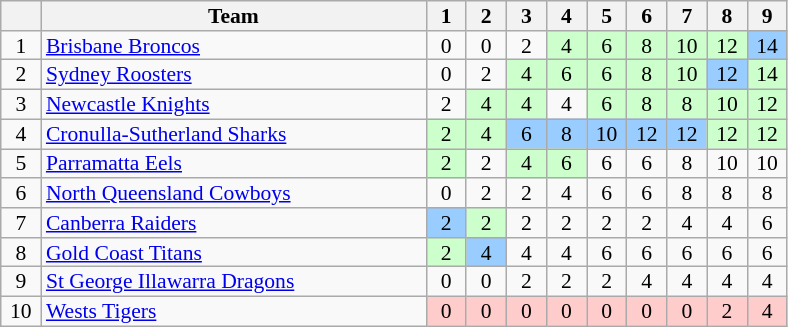<table class="wikitable" style="text-align:center; line-height: 90%; font-size:90%;">
<tr>
<th width="20"></th>
<th width="250">Team</th>
<th width="20">1</th>
<th width="20">2</th>
<th width="20">3</th>
<th width="20">4</th>
<th width="20">5</th>
<th width="20">6</th>
<th width="20">7</th>
<th width="20">8</th>
<th width="20">9</th>
</tr>
<tr>
<td>1</td>
<td align=left> <a href='#'>Brisbane Broncos</a></td>
<td>0</td>
<td>0</td>
<td>2</td>
<td style="background: #ccffcc;">4</td>
<td style="background: #ccffcc;">6</td>
<td style="background: #ccffcc;">8</td>
<td style="background: #ccffcc;">10</td>
<td style="background: #ccffcc;">12</td>
<td style="background: #99ccff;">14</td>
</tr>
<tr>
<td>2</td>
<td align=left> <a href='#'>Sydney Roosters</a></td>
<td>0</td>
<td>2</td>
<td style="background: #ccffcc;">4</td>
<td style="background: #ccffcc;">6</td>
<td style="background: #ccffcc;">6</td>
<td style="background: #ccffcc;">8</td>
<td style="background: #ccffcc;">10</td>
<td style="background: #99ccff;">12</td>
<td style="background: #ccffcc;">14</td>
</tr>
<tr>
<td>3</td>
<td align=left> <a href='#'>Newcastle Knights</a></td>
<td>2</td>
<td style="background: #ccffcc;">4</td>
<td style="background: #ccffcc;">4</td>
<td>4</td>
<td style="background: #ccffcc;">6</td>
<td style="background: #ccffcc;">8</td>
<td style="background: #ccffcc;">8</td>
<td style="background: #ccffcc;">10</td>
<td style="background: #ccffcc;">12</td>
</tr>
<tr>
<td>4</td>
<td align=left> <a href='#'>Cronulla-Sutherland Sharks</a></td>
<td style="background: #ccffcc;">2</td>
<td style="background: #ccffcc;">4</td>
<td style="background: #99ccff;">6</td>
<td style="background: #99ccff;">8</td>
<td style="background: #99ccff;">10</td>
<td style="background: #99ccff;">12</td>
<td style="background: #99ccff;">12</td>
<td style="background: #ccffcc;">12</td>
<td style="background: #ccffcc;">12</td>
</tr>
<tr>
<td>5</td>
<td align=left> <a href='#'>Parramatta Eels</a></td>
<td style="background: #ccffcc;">2</td>
<td>2</td>
<td style="background: #ccffcc;">4</td>
<td style="background: #ccffcc;">6</td>
<td>6</td>
<td>6</td>
<td>8</td>
<td>10</td>
<td>10</td>
</tr>
<tr>
<td>6</td>
<td align=left> <a href='#'>North Queensland Cowboys</a></td>
<td>0</td>
<td>2</td>
<td>2</td>
<td>4</td>
<td>6</td>
<td>6</td>
<td>8</td>
<td>8</td>
<td>8</td>
</tr>
<tr>
<td>7</td>
<td align=left> <a href='#'>Canberra Raiders</a></td>
<td style="background: #99ccff;">2</td>
<td style="background: #ccffcc;">2</td>
<td>2</td>
<td>2</td>
<td>2</td>
<td>2</td>
<td>4</td>
<td>4</td>
<td>6</td>
</tr>
<tr>
<td>8</td>
<td align=left> <a href='#'>Gold Coast Titans</a></td>
<td style="background: #ccffcc;">2</td>
<td style="background: #99ccff;">4</td>
<td>4</td>
<td>4</td>
<td>6</td>
<td>6</td>
<td>6</td>
<td>6</td>
<td>6</td>
</tr>
<tr>
<td>9</td>
<td align=left> <a href='#'>St George Illawarra Dragons</a></td>
<td>0</td>
<td>0</td>
<td>2</td>
<td>2</td>
<td>2</td>
<td>4</td>
<td>4</td>
<td>4</td>
<td>4</td>
</tr>
<tr>
<td>10</td>
<td align=left> <a href='#'>Wests Tigers</a></td>
<td style="background: #ffcccc;">0</td>
<td style="background: #ffcccc;">0</td>
<td style="background: #ffcccc;">0</td>
<td style="background: #ffcccc;">0</td>
<td style="background: #ffcccc;">0</td>
<td style="background: #ffcccc;">0</td>
<td style="background: #ffcccc;">0</td>
<td style="background: #ffcccc;">2</td>
<td style="background: #ffcccc;">4</td>
</tr>
</table>
